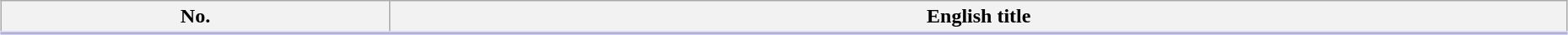<table class="plainrowheaders wikitable" style="width:98%; margin:auto; background:#FFF;">
<tr style="border-bottom: 3px solid #CCF;">
<th style="width:3em;">No.</th>
<th style="width:10em;">English title</th>
</tr>
<tr>
</tr>
</table>
